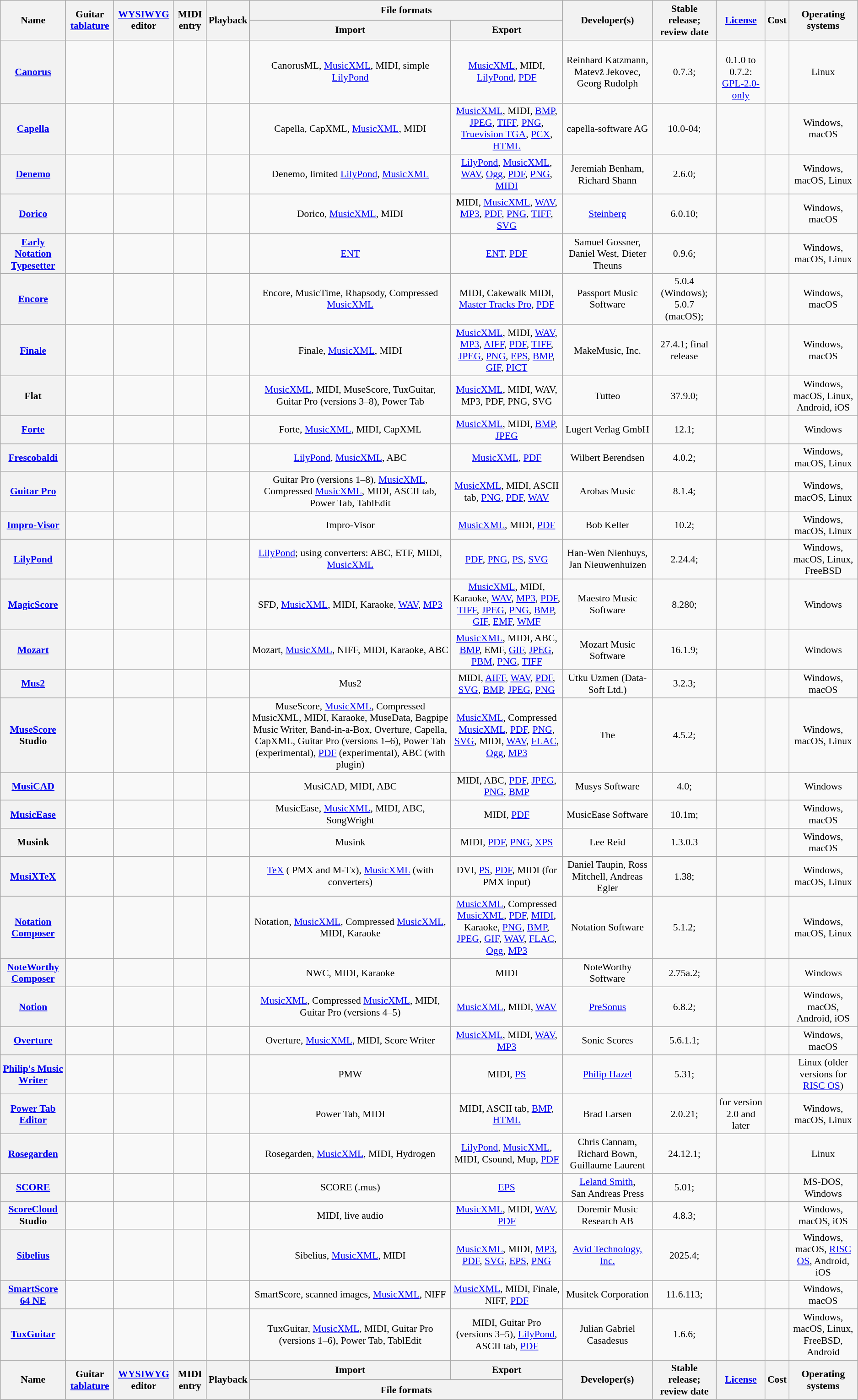<table class="wikitable sortable sort-under" style="font-size: 90%; text-align: center; width: auto;">
<tr>
<th rowspan=2>Name</th>
<th rowspan=2>Guitar <a href='#'>tablature</a></th>
<th rowspan=2><a href='#'>WYSIWYG</a> editor</th>
<th rowspan=2>MIDI entry</th>
<th rowspan=2>Playback</th>
<th colspan=2>File formats</th>
<th rowspan=2>Developer(s)</th>
<th rowspan=2>Stable release; review date</th>
<th rowspan=2><a href='#'>License</a></th>
<th rowspan=2>Cost</th>
<th rowspan=2>Operating systems</th>
</tr>
<tr>
<th>Import</th>
<th>Export</th>
</tr>
<tr>
<th><a href='#'>Canorus</a></th>
<td></td>
<td></td>
<td></td>
<td></td>
<td>CanorusML, <a href='#'>MusicXML</a>, MIDI, simple <a href='#'>LilyPond</a></td>
<td><a href='#'>MusicXML</a>, MIDI, <a href='#'>LilyPond</a>, <a href='#'>PDF</a></td>
<td>Reinhard Katzmann, Matevž Jekovec, Georg Rudolph</td>
<td>0.7.3; <small></small></td>
<td><br>0.1.0 to 0.7.2: <a href='#'>GPL-2.0-only</a></td>
<td></td>
<td>Linux</td>
</tr>
<tr>
<th><a href='#'>Capella</a></th>
<td></td>
<td></td>
<td></td>
<td></td>
<td>Capella, CapXML, <a href='#'>MusicXML</a>, MIDI</td>
<td><a href='#'>MusicXML</a>, MIDI, <a href='#'>BMP</a>, <a href='#'>JPEG</a>, <a href='#'>TIFF</a>, <a href='#'>PNG</a>, <a href='#'>Truevision TGA</a>, <a href='#'>PCX</a>, <a href='#'>HTML</a></td>
<td>capella-software AG</td>
<td>10.0-04; <small></small></td>
<td></td>
<td></td>
<td>Windows, macOS</td>
</tr>
<tr>
<th><a href='#'>Denemo</a></th>
<td></td>
<td></td>
<td></td>
<td></td>
<td>Denemo, limited <a href='#'>LilyPond</a>, <a href='#'>MusicXML</a></td>
<td><a href='#'>LilyPond</a>, <a href='#'>MusicXML</a>, <a href='#'>WAV</a>, <a href='#'>Ogg</a>, <a href='#'>PDF</a>, <a href='#'>PNG</a>, <a href='#'>MIDI</a></td>
<td>Jeremiah Benham, Richard Shann</td>
<td>2.6.0; <small></small></td>
<td></td>
<td></td>
<td>Windows, macOS, Linux</td>
</tr>
<tr>
<th><a href='#'>Dorico</a></th>
<td></td>
<td></td>
<td></td>
<td></td>
<td>Dorico, <a href='#'>MusicXML</a>, MIDI</td>
<td>MIDI, <a href='#'>MusicXML</a>, <a href='#'>WAV</a>, <a href='#'>MP3</a>, <a href='#'>PDF</a>, <a href='#'>PNG</a>, <a href='#'>TIFF</a>, <a href='#'>SVG</a></td>
<td><a href='#'>Steinberg</a></td>
<td>6.0.10; <small></small></td>
<td></td>
<td></td>
<td>Windows, macOS</td>
</tr>
<tr>
<th><a href='#'>Early Notation Typesetter</a></th>
<td></td>
<td></td>
<td></td>
<td></td>
<td><a href='#'>ENT</a></td>
<td><a href='#'>ENT</a>, <a href='#'>PDF</a></td>
<td>Samuel Gossner, Daniel West, Dieter Theuns</td>
<td>0.9.6; <small></small></td>
<td></td>
<td></td>
<td>Windows, macOS, Linux</td>
</tr>
<tr>
<th><a href='#'>Encore</a></th>
<td></td>
<td></td>
<td></td>
<td></td>
<td>Encore, MusicTime, Rhapsody, Compressed <a href='#'>MusicXML</a></td>
<td>MIDI, Cakewalk MIDI, <a href='#'>Master Tracks Pro</a>, <a href='#'>PDF</a></td>
<td>Passport Music Software</td>
<td>5.0.4 (Windows); 5.0.7 (macOS); <small></small></td>
<td></td>
<td></td>
<td>Windows, macOS</td>
</tr>
<tr>
<th><a href='#'>Finale</a></th>
<td></td>
<td></td>
<td></td>
<td></td>
<td>Finale, <a href='#'>MusicXML</a>, MIDI</td>
<td><a href='#'>MusicXML</a>, MIDI, <a href='#'>WAV</a>, <a href='#'>MP3</a>, <a href='#'>AIFF</a>, <a href='#'>PDF</a>, <a href='#'>TIFF</a>, <a href='#'>JPEG</a>, <a href='#'>PNG</a>, <a href='#'>EPS</a>, <a href='#'>BMP</a>, <a href='#'>GIF</a>, <a href='#'>PICT</a></td>
<td>MakeMusic, Inc.</td>
<td>27.4.1; <small></small> final release</td>
<td></td>
<td></td>
<td>Windows, macOS</td>
</tr>
<tr>
<th>Flat</th>
<td></td>
<td></td>
<td></td>
<td></td>
<td><a href='#'>MusicXML</a>, MIDI, MuseScore, TuxGuitar, Guitar Pro (versions 3–8), Power Tab</td>
<td><a href='#'>MusicXML</a>, MIDI, WAV, MP3, PDF, PNG, SVG</td>
<td>Tutteo</td>
<td>37.9.0; <small></small></td>
<td></td>
<td></td>
<td>Windows, macOS, Linux, Android, iOS</td>
</tr>
<tr>
<th><a href='#'>Forte</a></th>
<td></td>
<td></td>
<td></td>
<td></td>
<td>Forte, <a href='#'>MusicXML</a>, MIDI, CapXML</td>
<td><a href='#'>MusicXML</a>, MIDI, <a href='#'>BMP</a>, <a href='#'>JPEG</a></td>
<td>Lugert Verlag GmbH</td>
<td>12.1; <small></small></td>
<td></td>
<td></td>
<td>Windows</td>
</tr>
<tr>
<th><a href='#'>Frescobaldi</a></th>
<td></td>
<td></td>
<td></td>
<td></td>
<td><a href='#'>LilyPond</a>, <a href='#'>MusicXML</a>, ABC</td>
<td><a href='#'>MusicXML</a>, <a href='#'>PDF</a></td>
<td>Wilbert Berendsen</td>
<td>4.0.2; <small></small></td>
<td></td>
<td></td>
<td>Windows, macOS, Linux</td>
</tr>
<tr>
<th><a href='#'>Guitar Pro</a></th>
<td></td>
<td></td>
<td></td>
<td></td>
<td>Guitar Pro (versions 1–8), <a href='#'>MusicXML</a>, Compressed <a href='#'>MusicXML</a>, MIDI, ASCII tab, Power Tab, TablEdit</td>
<td><a href='#'>MusicXML</a>, MIDI, ASCII tab, <a href='#'>PNG</a>, <a href='#'>PDF</a>, <a href='#'>WAV</a></td>
<td>Arobas Music</td>
<td>8.1.4; <small></small></td>
<td></td>
<td></td>
<td>Windows, macOS, Linux</td>
</tr>
<tr>
<th><a href='#'>Impro-Visor</a></th>
<td></td>
<td></td>
<td></td>
<td></td>
<td>Impro-Visor</td>
<td><a href='#'>MusicXML</a>, MIDI, <a href='#'>PDF</a></td>
<td>Bob Keller</td>
<td>10.2; <small></small></td>
<td></td>
<td></td>
<td>Windows, macOS, Linux</td>
</tr>
<tr>
<th><a href='#'>LilyPond</a></th>
<td></td>
<td></td>
<td></td>
<td></td>
<td><a href='#'>LilyPond</a>; using converters: ABC, ETF, MIDI, <a href='#'>MusicXML</a></td>
<td><a href='#'>PDF</a>, <a href='#'>PNG</a>, <a href='#'>PS</a>, <a href='#'>SVG</a></td>
<td>Han-Wen Nienhuys, Jan Nieuwenhuizen</td>
<td>2.24.4; <small></small></td>
<td></td>
<td></td>
<td>Windows, macOS, Linux, FreeBSD</td>
</tr>
<tr>
<th><a href='#'>MagicScore</a></th>
<td></td>
<td></td>
<td></td>
<td></td>
<td>SFD, <a href='#'>MusicXML</a>, MIDI, Karaoke, <a href='#'>WAV</a>, <a href='#'>MP3</a></td>
<td><a href='#'>MusicXML</a>, MIDI, Karaoke, <a href='#'>WAV</a>, <a href='#'>MP3</a>, <a href='#'>PDF</a>, <a href='#'>TIFF</a>, <a href='#'>JPEG</a>, <a href='#'>PNG</a>, <a href='#'>BMP</a>, <a href='#'>GIF</a>, <a href='#'>EMF</a>, <a href='#'>WMF</a></td>
<td>Maestro Music Software</td>
<td>8.280; <small></small></td>
<td></td>
<td></td>
<td>Windows</td>
</tr>
<tr>
<th><a href='#'>Mozart</a></th>
<td></td>
<td></td>
<td></td>
<td></td>
<td>Mozart, <a href='#'>MusicXML</a>,  NIFF, MIDI, Karaoke, ABC</td>
<td><a href='#'>MusicXML</a>, MIDI, ABC, <a href='#'>BMP</a>, EMF, <a href='#'>GIF</a>, <a href='#'>JPEG</a>, <a href='#'>PBM</a>, <a href='#'>PNG</a>, <a href='#'>TIFF</a></td>
<td>Mozart Music Software</td>
<td>16.1.9; <small></small></td>
<td></td>
<td></td>
<td>Windows</td>
</tr>
<tr>
<th><a href='#'>Mus2</a></th>
<td></td>
<td></td>
<td></td>
<td></td>
<td>Mus2</td>
<td>MIDI, <a href='#'>AIFF</a>, <a href='#'>WAV</a>, <a href='#'>PDF</a>, <a href='#'>SVG</a>, <a href='#'>BMP</a>, <a href='#'>JPEG</a>, <a href='#'>PNG</a></td>
<td>Utku Uzmen (Data-Soft Ltd.)</td>
<td>3.2.3; <small></small></td>
<td></td>
<td></td>
<td>Windows, macOS</td>
</tr>
<tr>
<th><a href='#'>MuseScore</a> Studio</th>
<td></td>
<td></td>
<td></td>
<td></td>
<td>MuseScore, <a href='#'>MusicXML</a>, Compressed MusicXML, MIDI, Karaoke, MuseData, Bagpipe Music Writer, Band-in-a-Box, Overture, Capella, CapXML, Guitar Pro (versions 1–6), Power Tab (experimental), <a href='#'>PDF</a> (experimental), ABC (with plugin)</td>
<td><a href='#'>MusicXML</a>, Compressed <a href='#'>MusicXML</a>, <a href='#'>PDF</a>, <a href='#'>PNG</a>, <a href='#'>SVG</a>, MIDI, <a href='#'>WAV</a>, <a href='#'>FLAC</a>, <a href='#'>Ogg</a>, <a href='#'>MP3</a></td>
<td>The </td>
<td>4.5.2; <small></small></td>
<td></td>
<td></td>
<td>Windows, macOS, Linux</td>
</tr>
<tr>
<th><a href='#'>MusiCAD</a></th>
<td></td>
<td></td>
<td></td>
<td></td>
<td>MusiCAD, MIDI, ABC</td>
<td>MIDI, ABC, <a href='#'>PDF</a>, <a href='#'>JPEG</a>, <a href='#'>PNG</a>, <a href='#'>BMP</a></td>
<td>Musys Software</td>
<td>4.0; <small></small></td>
<td></td>
<td></td>
<td>Windows</td>
</tr>
<tr>
<th><a href='#'>MusicEase</a></th>
<td></td>
<td></td>
<td></td>
<td></td>
<td>MusicEase, <a href='#'>MusicXML</a>, MIDI, ABC, SongWright</td>
<td>MIDI, <a href='#'>PDF</a></td>
<td>MusicEase Software</td>
<td>10.1m; <small></small></td>
<td></td>
<td></td>
<td>Windows, macOS</td>
</tr>
<tr>
<th>Musink</th>
<td></td>
<td></td>
<td></td>
<td></td>
<td>Musink</td>
<td>MIDI, <a href='#'>PDF</a>, <a href='#'>PNG</a>, <a href='#'>XPS</a></td>
<td>Lee Reid</td>
<td>1.3.0.3</td>
<td></td>
<td></td>
<td>Windows, macOS</td>
</tr>
<tr>
<th><a href='#'>MusiXTeX</a></th>
<td></td>
<td></td>
<td></td>
<td></td>
<td><a href='#'>TeX</a> ( PMX and M-Tx), <a href='#'>MusicXML</a> (with converters)</td>
<td>DVI, <a href='#'>PS</a>, <a href='#'>PDF</a>, MIDI (for PMX input)</td>
<td>Daniel Taupin, Ross Mitchell, Andreas Egler</td>
<td>1.38; <small></small></td>
<td></td>
<td></td>
<td>Windows, macOS, Linux</td>
</tr>
<tr>
<th><a href='#'>Notation Composer</a></th>
<td></td>
<td></td>
<td></td>
<td></td>
<td>Notation, <a href='#'>MusicXML</a>, Compressed <a href='#'>MusicXML</a>, MIDI, Karaoke</td>
<td><a href='#'>MusicXML</a>, Compressed <a href='#'>MusicXML</a>, <a href='#'>PDF</a>, <a href='#'>MIDI</a>, Karaoke, <a href='#'>PNG</a>, <a href='#'>BMP</a>, <a href='#'>JPEG</a>, <a href='#'>GIF</a>, <a href='#'>WAV</a>, <a href='#'>FLAC</a>, <a href='#'>Ogg</a>, <a href='#'>MP3</a></td>
<td>Notation Software</td>
<td>5.1.2; <small></small></td>
<td></td>
<td></td>
<td>Windows, macOS, Linux</td>
</tr>
<tr>
<th><a href='#'>NoteWorthy Composer</a></th>
<td></td>
<td></td>
<td></td>
<td></td>
<td>NWC, MIDI, Karaoke</td>
<td>MIDI</td>
<td>NoteWorthy Software</td>
<td>2.75a.2; <small></small></td>
<td></td>
<td></td>
<td>Windows</td>
</tr>
<tr>
<th><a href='#'>Notion</a></th>
<td></td>
<td></td>
<td></td>
<td></td>
<td><a href='#'>MusicXML</a>, Compressed <a href='#'>MusicXML</a>, MIDI, Guitar Pro (versions 4–5)</td>
<td><a href='#'>MusicXML</a>, MIDI, <a href='#'>WAV</a></td>
<td><a href='#'>PreSonus</a></td>
<td>6.8.2; <small></small></td>
<td></td>
<td></td>
<td>Windows, macOS, Android, iOS</td>
</tr>
<tr>
<th><a href='#'>Overture</a></th>
<td></td>
<td></td>
<td></td>
<td></td>
<td>Overture, <a href='#'>MusicXML</a>, MIDI, Score Writer</td>
<td><a href='#'>MusicXML</a>, MIDI, <a href='#'>WAV</a>, <a href='#'>MP3</a></td>
<td>Sonic Scores</td>
<td>5.6.1.1; <small></small></td>
<td></td>
<td></td>
<td>Windows, macOS</td>
</tr>
<tr>
<th><a href='#'>Philip's Music Writer</a></th>
<td></td>
<td></td>
<td></td>
<td></td>
<td>PMW</td>
<td>MIDI, <a href='#'>PS</a></td>
<td><a href='#'>Philip Hazel</a></td>
<td>5.31; <small></small></td>
<td></td>
<td></td>
<td>Linux (older versions for <a href='#'>RISC OS</a>)</td>
</tr>
<tr>
<th><a href='#'>Power Tab Editor</a></th>
<td></td>
<td></td>
<td></td>
<td></td>
<td>Power Tab, MIDI</td>
<td>MIDI, ASCII tab, <a href='#'>BMP</a>, <a href='#'>HTML</a></td>
<td>Brad Larsen</td>
<td>2.0.21; <small></small></td>
<td> for version 2.0 and later</td>
<td></td>
<td>Windows, macOS, Linux</td>
</tr>
<tr>
<th><a href='#'>Rosegarden</a></th>
<td></td>
<td></td>
<td></td>
<td></td>
<td>Rosegarden, <a href='#'>MusicXML</a>, MIDI, Hydrogen</td>
<td><a href='#'>LilyPond</a>, <a href='#'>MusicXML</a>, MIDI, Csound, Mup, <a href='#'>PDF</a></td>
<td>Chris Cannam, Richard Bown, Guillaume Laurent</td>
<td>24.12.1; <small></small></td>
<td></td>
<td></td>
<td>Linux</td>
</tr>
<tr>
<th><a href='#'>SCORE</a></th>
<td></td>
<td></td>
<td></td>
<td></td>
<td>SCORE (.mus)</td>
<td><a href='#'>EPS</a></td>
<td><a href='#'>Leland Smith</a>,<br>San Andreas Press</td>
<td>5.01; <small></small></td>
<td></td>
<td></td>
<td>MS-DOS, Windows</td>
</tr>
<tr>
<th><a href='#'>ScoreCloud</a> Studio</th>
<td></td>
<td></td>
<td></td>
<td></td>
<td>MIDI, live audio</td>
<td><a href='#'>MusicXML</a>, MIDI, <a href='#'>WAV</a>, <a href='#'>PDF</a></td>
<td>Doremir Music Research AB</td>
<td>4.8.3; <small></small></td>
<td></td>
<td></td>
<td>Windows, macOS, iOS</td>
</tr>
<tr>
<th><a href='#'>Sibelius</a></th>
<td></td>
<td></td>
<td></td>
<td></td>
<td>Sibelius, <a href='#'>MusicXML</a>, MIDI</td>
<td><a href='#'>MusicXML</a>, MIDI, <a href='#'>MP3</a>, <a href='#'>PDF</a>, <a href='#'>SVG</a>, <a href='#'>EPS</a>, <a href='#'>PNG</a></td>
<td><a href='#'>Avid Technology, Inc.</a></td>
<td>2025.4; <small></small></td>
<td></td>
<td></td>
<td>Windows, macOS, <a href='#'>RISC OS</a>, Android, iOS</td>
</tr>
<tr>
<th><a href='#'>SmartScore 64 NE</a></th>
<td></td>
<td></td>
<td></td>
<td></td>
<td>SmartScore, scanned images, <a href='#'>MusicXML</a>, NIFF</td>
<td><a href='#'>MusicXML</a>, MIDI, Finale, NIFF, <a href='#'>PDF</a></td>
<td>Musitek Corporation</td>
<td>11.6.113; <small></small></td>
<td></td>
<td></td>
<td>Windows, macOS</td>
</tr>
<tr>
<th><a href='#'>TuxGuitar</a></th>
<td></td>
<td></td>
<td></td>
<td></td>
<td>TuxGuitar, <a href='#'>MusicXML</a>, MIDI, Guitar Pro (versions 1–6), Power Tab, TablEdit</td>
<td>MIDI, Guitar Pro (versions 3–5), <a href='#'>LilyPond</a>, ASCII tab, <a href='#'>PDF</a></td>
<td>Julian Gabriel Casadesus</td>
<td>1.6.6; <small></small></td>
<td></td>
<td></td>
<td>Windows, macOS, Linux, FreeBSD, Android</td>
</tr>
<tr class="sortbottom">
<th rowspan=2>Name</th>
<th rowspan=2>Guitar <a href='#'>tablature</a></th>
<th rowspan=2><a href='#'>WYSIWYG</a> editor</th>
<th rowspan=2>MIDI entry</th>
<th rowspan=2>Playback</th>
<th>Import</th>
<th>Export</th>
<th rowspan=2>Developer(s)</th>
<th rowspan=2>Stable release; review date</th>
<th rowspan=2><a href='#'>License</a></th>
<th rowspan=2>Cost</th>
<th rowspan=2>Operating systems</th>
</tr>
<tr class="sortbottom">
<th colspan=2>File formats</th>
</tr>
</table>
